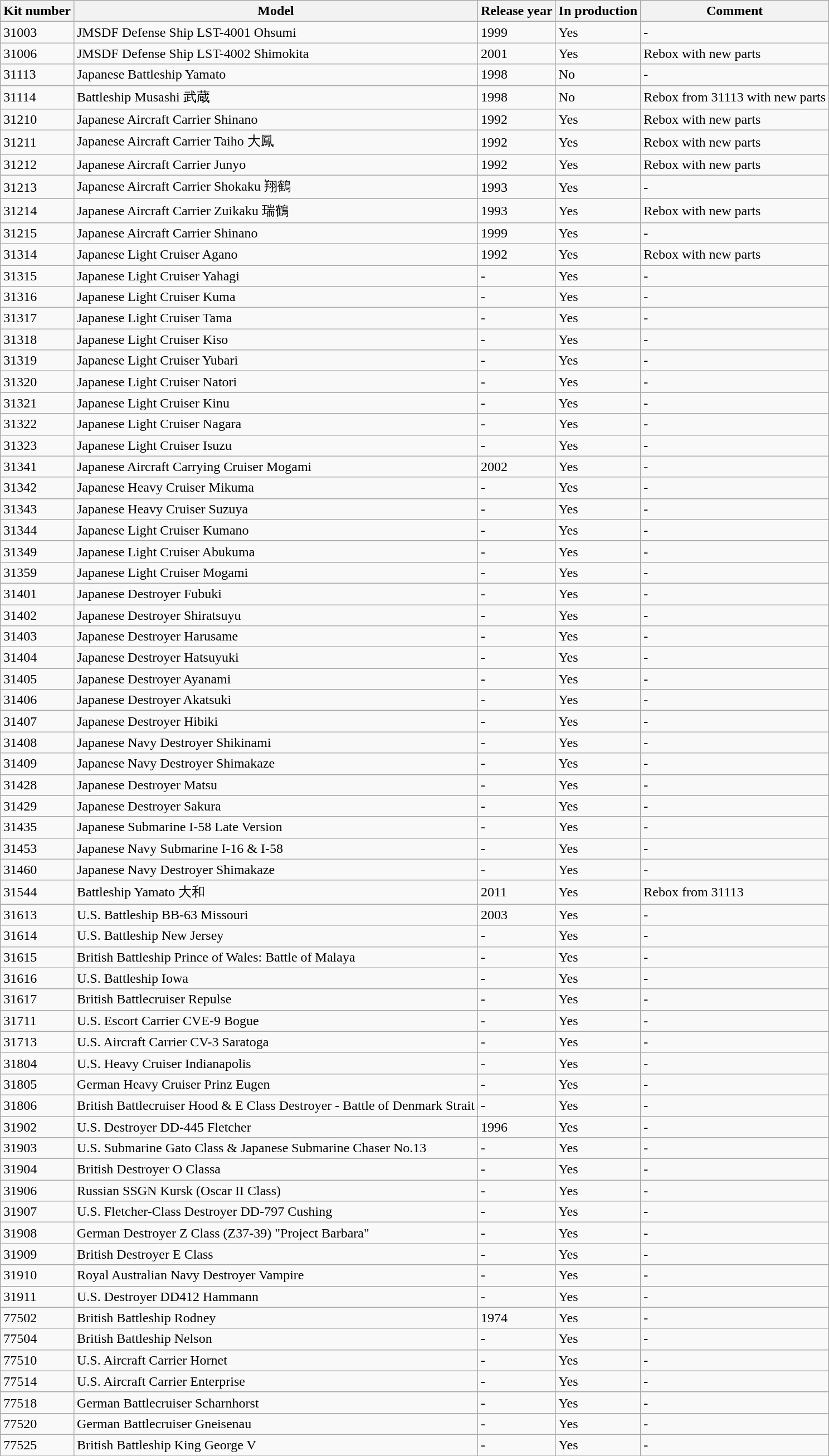<table class="wikitable">
<tr>
<th>Kit number</th>
<th>Model</th>
<th>Release year</th>
<th>In production</th>
<th>Comment</th>
</tr>
<tr>
<td>31003</td>
<td>JMSDF Defense Ship LST-4001 Ohsumi</td>
<td>1999</td>
<td>Yes</td>
<td>-</td>
</tr>
<tr>
<td>31006</td>
<td>JMSDF Defense Ship LST-4002 Shimokita</td>
<td>2001</td>
<td>Yes</td>
<td>Rebox with new parts</td>
</tr>
<tr>
<td>31113</td>
<td>Japanese Battleship Yamato</td>
<td>1998</td>
<td>No</td>
<td>-</td>
</tr>
<tr>
<td>31114</td>
<td>Battleship Musashi 武蔵</td>
<td>1998</td>
<td>No</td>
<td>Rebox from 31113 with new parts</td>
</tr>
<tr>
<td>31210</td>
<td>Japanese Aircraft Carrier Shinano</td>
<td>1992</td>
<td>Yes</td>
<td>Rebox with new parts</td>
</tr>
<tr>
<td>31211</td>
<td>Japanese Aircraft Carrier Taiho 大鳳</td>
<td>1992</td>
<td>Yes</td>
<td>Rebox with new parts</td>
</tr>
<tr>
<td>31212</td>
<td>Japanese Aircraft Carrier Junyo</td>
<td>1992</td>
<td>Yes</td>
<td>Rebox with new parts</td>
</tr>
<tr>
<td>31213</td>
<td>Japanese Aircraft Carrier Shokaku 翔鶴</td>
<td>1993</td>
<td>Yes</td>
<td>-</td>
</tr>
<tr>
<td>31214</td>
<td>Japanese Aircraft Carrier Zuikaku 瑞鶴</td>
<td>1993</td>
<td>Yes</td>
<td>Rebox with new parts</td>
</tr>
<tr>
<td>31215</td>
<td>Japanese Aircraft Carrier Shinano</td>
<td>1999</td>
<td>Yes</td>
<td>-</td>
</tr>
<tr>
<td>31314</td>
<td>Japanese Light Cruiser Agano</td>
<td>1992</td>
<td>Yes</td>
<td>Rebox with new parts</td>
</tr>
<tr>
<td>31315</td>
<td>Japanese Light Cruiser Yahagi</td>
<td>-</td>
<td>Yes</td>
<td>-</td>
</tr>
<tr>
<td>31316</td>
<td>Japanese Light Cruiser Kuma</td>
<td>-</td>
<td>Yes</td>
<td>-</td>
</tr>
<tr>
<td>31317</td>
<td>Japanese Light Cruiser Tama</td>
<td>-</td>
<td>Yes</td>
<td>-</td>
</tr>
<tr>
<td>31318</td>
<td>Japanese Light Cruiser Kiso</td>
<td>-</td>
<td>Yes</td>
<td>-</td>
</tr>
<tr>
<td>31319</td>
<td>Japanese Light Cruiser Yubari</td>
<td>-</td>
<td>Yes</td>
<td>-</td>
</tr>
<tr>
<td>31320</td>
<td>Japanese Light Cruiser Natori</td>
<td>-</td>
<td>Yes</td>
<td>-</td>
</tr>
<tr>
<td>31321</td>
<td>Japanese Light Cruiser Kinu</td>
<td>-</td>
<td>Yes</td>
<td>-</td>
</tr>
<tr>
<td>31322</td>
<td>Japanese Light Cruiser Nagara</td>
<td>-</td>
<td>Yes</td>
<td>-</td>
</tr>
<tr>
<td>31323</td>
<td>Japanese Light Cruiser Isuzu</td>
<td>-</td>
<td>Yes</td>
<td>-</td>
</tr>
<tr>
<td>31341</td>
<td>Japanese Aircraft Carrying Cruiser Mogami</td>
<td>2002</td>
<td>Yes</td>
<td>-</td>
</tr>
<tr>
<td>31342</td>
<td>Japanese Heavy Cruiser Mikuma</td>
<td>-</td>
<td>Yes</td>
<td>-</td>
</tr>
<tr>
<td>31343</td>
<td>Japanese Heavy Cruiser Suzuya</td>
<td>-</td>
<td>Yes</td>
<td>-</td>
</tr>
<tr>
<td>31344</td>
<td>Japanese Light Cruiser Kumano</td>
<td>-</td>
<td>Yes</td>
<td>-</td>
</tr>
<tr>
<td>31349</td>
<td>Japanese Light Cruiser Abukuma</td>
<td>-</td>
<td>Yes</td>
<td>-</td>
</tr>
<tr>
<td>31359</td>
<td>Japanese Light Cruiser Mogami</td>
<td>-</td>
<td>Yes</td>
<td>-</td>
</tr>
<tr>
<td>31401</td>
<td>Japanese Destroyer Fubuki</td>
<td>-</td>
<td>Yes</td>
<td>-</td>
</tr>
<tr>
<td>31402</td>
<td>Japanese Destroyer Shiratsuyu</td>
<td>-</td>
<td>Yes</td>
<td>-</td>
</tr>
<tr>
<td>31403</td>
<td>Japanese Destroyer Harusame</td>
<td>-</td>
<td>Yes</td>
<td>-</td>
</tr>
<tr>
<td>31404</td>
<td>Japanese Destroyer Hatsuyuki</td>
<td>-</td>
<td>Yes</td>
<td>-</td>
</tr>
<tr>
<td>31405</td>
<td>Japanese Destroyer Ayanami</td>
<td>-</td>
<td>Yes</td>
<td>-</td>
</tr>
<tr>
<td>31406</td>
<td>Japanese Destroyer Akatsuki</td>
<td>-</td>
<td>Yes</td>
<td>-</td>
</tr>
<tr>
<td>31407</td>
<td>Japanese Destroyer Hibiki</td>
<td>-</td>
<td>Yes</td>
<td>-</td>
</tr>
<tr>
<td>31408</td>
<td>Japanese Navy Destroyer Shikinami</td>
<td>-</td>
<td>Yes</td>
<td>-</td>
</tr>
<tr>
<td>31409</td>
<td>Japanese Navy Destroyer Shimakaze</td>
<td>-</td>
<td>Yes</td>
<td>-</td>
</tr>
<tr>
<td>31428</td>
<td>Japanese Destroyer Matsu</td>
<td>-</td>
<td>Yes</td>
<td>-</td>
</tr>
<tr>
<td>31429</td>
<td>Japanese Destroyer Sakura</td>
<td>-</td>
<td>Yes</td>
<td>-</td>
</tr>
<tr>
<td>31435</td>
<td>Japanese Submarine I-58 Late Version</td>
<td>-</td>
<td>Yes</td>
<td>-</td>
</tr>
<tr>
<td>31453</td>
<td>Japanese Navy Submarine I-16 & I-58</td>
<td>-</td>
<td>Yes</td>
<td>-</td>
</tr>
<tr>
<td>31460</td>
<td>Japanese Navy Destroyer Shimakaze</td>
<td>-</td>
<td>Yes</td>
<td>-</td>
</tr>
<tr>
<td>31544</td>
<td>Battleship Yamato 大和</td>
<td>2011</td>
<td>Yes</td>
<td>Rebox from 31113</td>
</tr>
<tr>
<td>31613</td>
<td>U.S. Battleship BB-63 Missouri</td>
<td>2003</td>
<td>Yes</td>
<td>-</td>
</tr>
<tr>
<td>31614</td>
<td>U.S. Battleship New Jersey</td>
<td>-</td>
<td>Yes</td>
<td>-</td>
</tr>
<tr>
<td>31615</td>
<td>British Battleship Prince of Wales: Battle of Malaya</td>
<td>-</td>
<td>Yes</td>
<td>-</td>
</tr>
<tr>
<td>31616</td>
<td>U.S. Battleship Iowa</td>
<td>-</td>
<td>Yes</td>
<td>-</td>
</tr>
<tr>
<td>31617</td>
<td>British Battlecruiser Repulse</td>
<td>-</td>
<td>Yes</td>
<td>-</td>
</tr>
<tr>
<td>31711</td>
<td>U.S. Escort Carrier CVE-9 Bogue</td>
<td>-</td>
<td>Yes</td>
<td>-</td>
</tr>
<tr>
<td>31713</td>
<td>U.S. Aircraft Carrier CV-3 Saratoga</td>
<td>-</td>
<td>Yes</td>
<td>-</td>
</tr>
<tr>
<td>31804</td>
<td>U.S. Heavy Cruiser Indianapolis</td>
<td>-</td>
<td>Yes</td>
<td>-</td>
</tr>
<tr>
<td>31805</td>
<td>German Heavy Cruiser Prinz Eugen</td>
<td>-</td>
<td>Yes</td>
<td>-</td>
</tr>
<tr>
<td>31806</td>
<td>British Battlecruiser Hood & E Class Destroyer - Battle of Denmark Strait</td>
<td>-</td>
<td>Yes</td>
<td>-</td>
</tr>
<tr>
<td>31902</td>
<td>U.S. Destroyer DD-445 Fletcher</td>
<td>1996</td>
<td>Yes</td>
<td>-</td>
</tr>
<tr>
<td>31903</td>
<td>U.S. Submarine Gato Class & Japanese Submarine Chaser No.13</td>
<td>-</td>
<td>Yes</td>
<td>-</td>
</tr>
<tr>
<td>31904</td>
<td>British Destroyer O Classa</td>
<td>-</td>
<td>Yes</td>
<td>-</td>
</tr>
<tr>
<td>31906</td>
<td>Russian SSGN Kursk (Oscar II Class)</td>
<td>-</td>
<td>Yes</td>
<td>-</td>
</tr>
<tr>
<td>31907</td>
<td>U.S. Fletcher-Class Destroyer DD-797 Cushing</td>
<td>-</td>
<td>Yes</td>
<td>-</td>
</tr>
<tr>
<td>31908</td>
<td>German Destroyer Z Class (Z37-39) "Project Barbara"</td>
<td>-</td>
<td>Yes</td>
<td>-</td>
</tr>
<tr>
<td>31909</td>
<td>British Destroyer E Class</td>
<td>-</td>
<td>Yes</td>
<td>-</td>
</tr>
<tr>
<td>31910</td>
<td>Royal Australian Navy Destroyer Vampire</td>
<td>-</td>
<td>Yes</td>
<td>-</td>
</tr>
<tr>
<td>31911</td>
<td>U.S. Destroyer DD412 Hammann</td>
<td>-</td>
<td>Yes</td>
<td>-</td>
</tr>
<tr>
<td>77502</td>
<td>British Battleship Rodney</td>
<td>1974</td>
<td>Yes</td>
<td>-</td>
</tr>
<tr>
<td>77504</td>
<td>British Battleship Nelson</td>
<td>-</td>
<td>Yes</td>
<td>-</td>
</tr>
<tr>
<td>77510</td>
<td>U.S. Aircraft Carrier Hornet</td>
<td>-</td>
<td>Yes</td>
<td>-</td>
</tr>
<tr>
<td>77514</td>
<td>U.S. Aircraft Carrier Enterprise</td>
<td>-</td>
<td>Yes</td>
<td>-</td>
</tr>
<tr>
<td>77518</td>
<td>German Battlecruiser Scharnhorst</td>
<td>-</td>
<td>Yes</td>
<td>-</td>
</tr>
<tr>
<td>77520</td>
<td>German Battlecruiser Gneisenau</td>
<td>-</td>
<td>Yes</td>
<td>-</td>
</tr>
<tr>
<td>77525</td>
<td>British Battleship King George V</td>
<td>-</td>
<td>Yes</td>
<td>-</td>
</tr>
<tr>
</tr>
</table>
